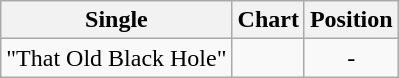<table class="wikitable">
<tr>
<th>Single</th>
<th>Chart</th>
<th>Position</th>
</tr>
<tr>
<td>"That Old Black Hole"</td>
<td></td>
<td style="text-align:center;">-</td>
</tr>
</table>
